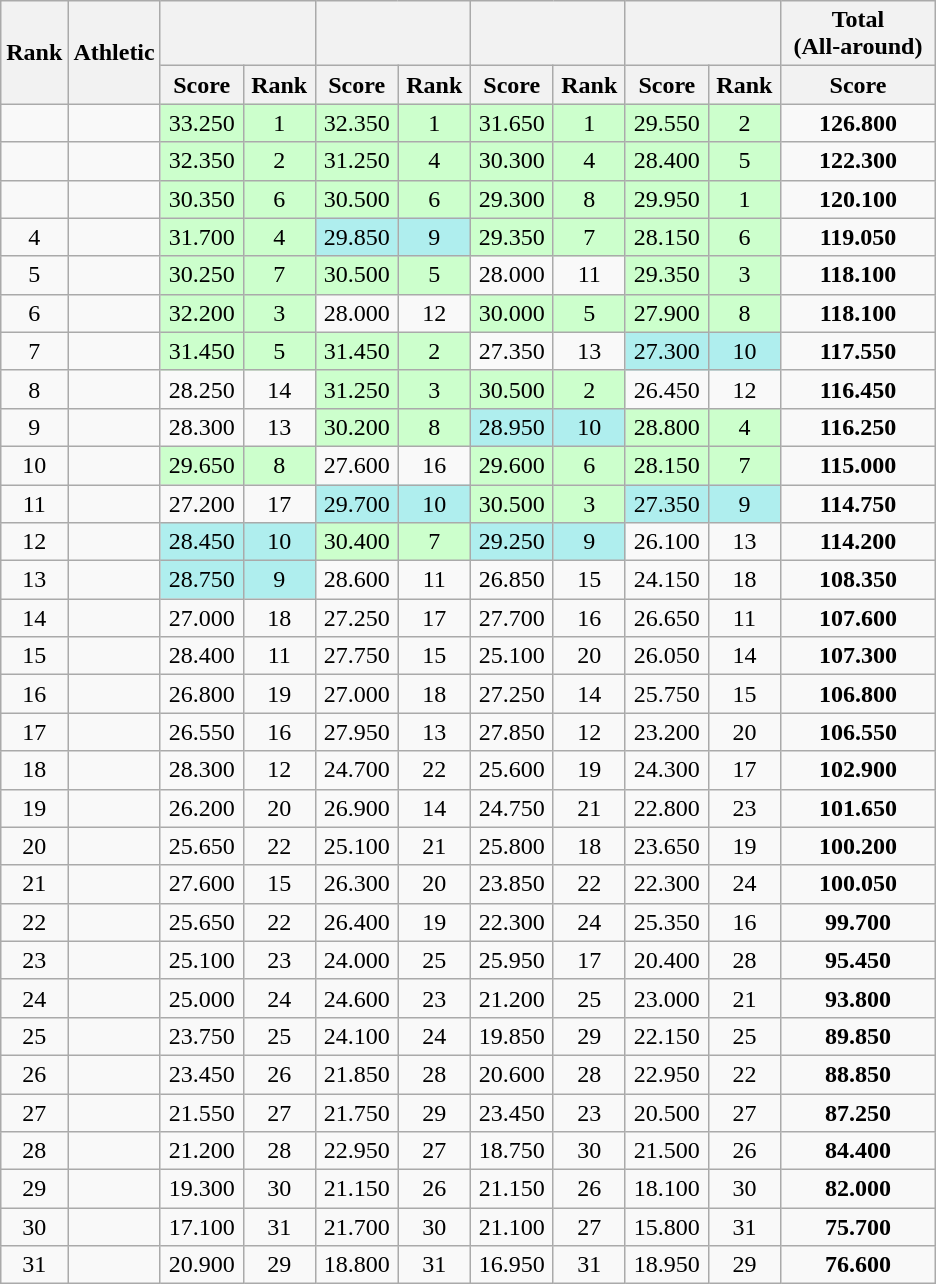<table class="wikitable" style="text-align:center">
<tr>
<th rowspan="2">Rank</th>
<th rowspan="2">Athletic</th>
<th style="width:6em" colspan=2></th>
<th style="width:6em" colspan=2></th>
<th style="width:6em" colspan=2></th>
<th style="width:6em" colspan=2></th>
<th style="width:6em" colspan=2>Total<br>(All-around)</th>
</tr>
<tr>
<th>Score</th>
<th>Rank</th>
<th>Score</th>
<th>Rank</th>
<th>Score</th>
<th>Rank</th>
<th>Score</th>
<th>Rank</th>
<th>Score</th>
</tr>
<tr>
<td></td>
<td align="left"></td>
<td bgcolor="#ccffcc">33.250</td>
<td bgcolor="#ccffcc">1</td>
<td bgcolor="#ccffcc">32.350</td>
<td bgcolor="#ccffcc">1</td>
<td bgcolor="#ccffcc">31.650</td>
<td bgcolor="#ccffcc">1</td>
<td bgcolor="#ccffcc">29.550</td>
<td bgcolor="#ccffcc">2</td>
<td><strong>126.800</strong></td>
</tr>
<tr>
<td></td>
<td align="left"></td>
<td bgcolor="#ccffcc">32.350</td>
<td bgcolor="#ccffcc">2</td>
<td bgcolor="#ccffcc">31.250</td>
<td bgcolor="#ccffcc">4</td>
<td bgcolor="#ccffcc">30.300</td>
<td bgcolor="#ccffcc">4</td>
<td bgcolor="#ccffcc">28.400</td>
<td bgcolor="#ccffcc">5</td>
<td><strong>122.300</strong></td>
</tr>
<tr>
<td></td>
<td align="left"></td>
<td bgcolor="#ccffcc">30.350</td>
<td bgcolor="#ccffcc">6</td>
<td bgcolor="#ccffcc">30.500</td>
<td bgcolor="#ccffcc">6</td>
<td bgcolor="#ccffcc">29.300</td>
<td bgcolor="#ccffcc">8</td>
<td bgcolor="#ccffcc">29.950</td>
<td bgcolor="#ccffcc">1</td>
<td><strong>120.100</strong></td>
</tr>
<tr>
<td>4</td>
<td align="left"></td>
<td bgcolor="#ccffcc">31.700</td>
<td bgcolor="#ccffcc">4</td>
<td bgcolor="#afeeee">29.850</td>
<td bgcolor="#afeeee">9</td>
<td bgcolor="#ccffcc">29.350</td>
<td bgcolor="#ccffcc">7</td>
<td bgcolor="#ccffcc">28.150</td>
<td bgcolor="#ccffcc">6</td>
<td><strong>119.050</strong></td>
</tr>
<tr>
<td>5</td>
<td align="left"></td>
<td bgcolor="#ccffcc">30.250</td>
<td bgcolor="#ccffcc">7</td>
<td bgcolor="#ccffcc">30.500</td>
<td bgcolor="#ccffcc">5</td>
<td>28.000</td>
<td>11</td>
<td bgcolor="#ccffcc">29.350</td>
<td bgcolor="#ccffcc">3</td>
<td><strong>118.100</strong></td>
</tr>
<tr>
<td>6</td>
<td align="left"></td>
<td bgcolor="#ccffcc">32.200</td>
<td bgcolor="#ccffcc">3</td>
<td>28.000</td>
<td>12</td>
<td bgcolor="#ccffcc">30.000</td>
<td bgcolor="#ccffcc">5</td>
<td bgcolor="#ccffcc">27.900</td>
<td bgcolor="#ccffcc">8</td>
<td><strong>118.100</strong></td>
</tr>
<tr>
<td>7</td>
<td align="left"></td>
<td bgcolor="#ccffcc">31.450</td>
<td bgcolor="#ccffcc">5</td>
<td bgcolor="#ccffcc">31.450</td>
<td bgcolor="#ccffcc">2</td>
<td>27.350</td>
<td>13</td>
<td bgcolor="#afeeee">27.300</td>
<td bgcolor="#afeeee">10</td>
<td><strong>117.550</strong></td>
</tr>
<tr>
<td>8</td>
<td align="left"></td>
<td>28.250</td>
<td>14</td>
<td bgcolor="#ccffcc">31.250</td>
<td bgcolor="#ccffcc">3</td>
<td bgcolor="#ccffcc">30.500</td>
<td bgcolor="#ccffcc">2</td>
<td>26.450</td>
<td>12</td>
<td><strong>116.450</strong></td>
</tr>
<tr>
<td>9</td>
<td align="left"></td>
<td>28.300</td>
<td>13</td>
<td bgcolor="#ccffcc">30.200</td>
<td bgcolor="#ccffcc">8</td>
<td bgcolor="#afeeee">28.950</td>
<td bgcolor="#afeeee">10</td>
<td bgcolor="#ccffcc">28.800</td>
<td bgcolor="#ccffcc">4</td>
<td><strong>116.250</strong></td>
</tr>
<tr>
<td>10</td>
<td align="left"></td>
<td bgcolor="#ccffcc">29.650</td>
<td bgcolor="#ccffcc">8</td>
<td>27.600</td>
<td>16</td>
<td bgcolor="#ccffcc">29.600</td>
<td bgcolor="#ccffcc">6</td>
<td bgcolor="#ccffcc">28.150</td>
<td bgcolor="#ccffcc">7</td>
<td><strong>115.000</strong></td>
</tr>
<tr>
<td>11</td>
<td align="left"></td>
<td>27.200</td>
<td>17</td>
<td bgcolor="#afeeee">29.700</td>
<td bgcolor="#afeeee">10</td>
<td bgcolor="#ccffcc">30.500</td>
<td bgcolor="#ccffcc">3</td>
<td bgcolor="#afeeee">27.350</td>
<td bgcolor="#afeeee">9</td>
<td><strong>114.750</strong></td>
</tr>
<tr>
<td>12</td>
<td align="left"></td>
<td bgcolor="#afeeee">28.450</td>
<td bgcolor="#afeeee">10</td>
<td bgcolor="#ccffcc">30.400</td>
<td bgcolor="#ccffcc">7</td>
<td bgcolor="#afeeee">29.250</td>
<td bgcolor="#afeeee">9</td>
<td>26.100</td>
<td>13</td>
<td><strong>114.200</strong></td>
</tr>
<tr>
<td>13</td>
<td align="left"></td>
<td bgcolor="#afeeee">28.750</td>
<td bgcolor="#afeeee">9</td>
<td>28.600</td>
<td>11</td>
<td>26.850</td>
<td>15</td>
<td>24.150</td>
<td>18</td>
<td><strong>108.350</strong></td>
</tr>
<tr>
<td>14</td>
<td align="left"></td>
<td>27.000</td>
<td>18</td>
<td>27.250</td>
<td>17</td>
<td>27.700</td>
<td>16</td>
<td>26.650</td>
<td>11</td>
<td><strong>107.600</strong></td>
</tr>
<tr>
<td>15</td>
<td align="left"></td>
<td>28.400</td>
<td>11</td>
<td>27.750</td>
<td>15</td>
<td>25.100</td>
<td>20</td>
<td>26.050</td>
<td>14</td>
<td><strong>107.300</strong></td>
</tr>
<tr>
<td>16</td>
<td align="left"></td>
<td>26.800</td>
<td>19</td>
<td>27.000</td>
<td>18</td>
<td>27.250</td>
<td>14</td>
<td>25.750</td>
<td>15</td>
<td><strong>106.800</strong></td>
</tr>
<tr>
<td>17</td>
<td align="left"></td>
<td>26.550</td>
<td>16</td>
<td>27.950</td>
<td>13</td>
<td>27.850</td>
<td>12</td>
<td>23.200</td>
<td>20</td>
<td><strong>106.550</strong></td>
</tr>
<tr>
<td>18</td>
<td align="left"></td>
<td>28.300</td>
<td>12</td>
<td>24.700</td>
<td>22</td>
<td>25.600</td>
<td>19</td>
<td>24.300</td>
<td>17</td>
<td><strong>102.900</strong></td>
</tr>
<tr>
<td>19</td>
<td align="left"></td>
<td>26.200</td>
<td>20</td>
<td>26.900</td>
<td>14</td>
<td>24.750</td>
<td>21</td>
<td>22.800</td>
<td>23</td>
<td><strong>101.650</strong></td>
</tr>
<tr>
<td>20</td>
<td align="left"></td>
<td>25.650</td>
<td>22</td>
<td>25.100</td>
<td>21</td>
<td>25.800</td>
<td>18</td>
<td>23.650</td>
<td>19</td>
<td><strong>100.200</strong></td>
</tr>
<tr>
<td>21</td>
<td align="left"></td>
<td>27.600</td>
<td>15</td>
<td>26.300</td>
<td>20</td>
<td>23.850</td>
<td>22</td>
<td>22.300</td>
<td>24</td>
<td><strong>100.050</strong></td>
</tr>
<tr>
<td>22</td>
<td align="left"></td>
<td>25.650</td>
<td>22</td>
<td>26.400</td>
<td>19</td>
<td>22.300</td>
<td>24</td>
<td>25.350</td>
<td>16</td>
<td><strong>99.700</strong></td>
</tr>
<tr>
<td>23</td>
<td align="left"></td>
<td>25.100</td>
<td>23</td>
<td>24.000</td>
<td>25</td>
<td>25.950</td>
<td>17</td>
<td>20.400</td>
<td>28</td>
<td><strong>95.450</strong></td>
</tr>
<tr>
<td>24</td>
<td align="left"></td>
<td>25.000</td>
<td>24</td>
<td>24.600</td>
<td>23</td>
<td>21.200</td>
<td>25</td>
<td>23.000</td>
<td>21</td>
<td><strong>93.800</strong></td>
</tr>
<tr>
<td>25</td>
<td align="left"></td>
<td>23.750</td>
<td>25</td>
<td>24.100</td>
<td>24</td>
<td>19.850</td>
<td>29</td>
<td>22.150</td>
<td>25</td>
<td><strong>89.850</strong></td>
</tr>
<tr>
<td>26</td>
<td align="left"></td>
<td>23.450</td>
<td>26</td>
<td>21.850</td>
<td>28</td>
<td>20.600</td>
<td>28</td>
<td>22.950</td>
<td>22</td>
<td><strong>88.850</strong></td>
</tr>
<tr>
<td>27</td>
<td align="left"></td>
<td>21.550</td>
<td>27</td>
<td>21.750</td>
<td>29</td>
<td>23.450</td>
<td>23</td>
<td>20.500</td>
<td>27</td>
<td><strong>87.250</strong></td>
</tr>
<tr>
<td>28</td>
<td align="left"></td>
<td>21.200</td>
<td>28</td>
<td>22.950</td>
<td>27</td>
<td>18.750</td>
<td>30</td>
<td>21.500</td>
<td>26</td>
<td><strong>84.400</strong></td>
</tr>
<tr>
<td>29</td>
<td align="left"></td>
<td>19.300</td>
<td>30</td>
<td>21.150</td>
<td>26</td>
<td>21.150</td>
<td>26</td>
<td>18.100</td>
<td>30</td>
<td><strong>82.000</strong></td>
</tr>
<tr>
<td>30</td>
<td align="left"></td>
<td>17.100</td>
<td>31</td>
<td>21.700</td>
<td>30</td>
<td>21.100</td>
<td>27</td>
<td>15.800</td>
<td>31</td>
<td><strong>75.700</strong></td>
</tr>
<tr>
<td>31</td>
<td align="left"></td>
<td>20.900</td>
<td>29</td>
<td>18.800</td>
<td>31</td>
<td>16.950</td>
<td>31</td>
<td>18.950</td>
<td>29</td>
<td><strong>76.600</strong></td>
</tr>
</table>
